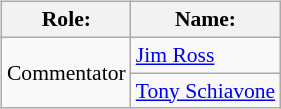<table class=wikitable style="font-size:90%; margin: 0.5em 0 0.5em 1em; float: right; clear: right;">
<tr>
<th>Role:</th>
<th>Name:</th>
</tr>
<tr>
<td rowspan=2>Commentator</td>
<td><a href='#'>Jim Ross</a></td>
</tr>
<tr>
<td><a href='#'>Tony Schiavone</a></td>
</tr>
</table>
